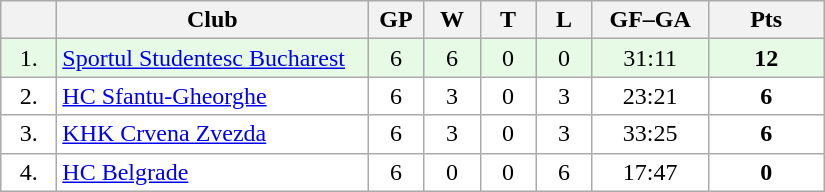<table class="wikitable">
<tr>
<th width="30"></th>
<th width="200">Club</th>
<th width="30">GP</th>
<th width="30">W</th>
<th width="30">T</th>
<th width="30">L</th>
<th width="70">GF–GA</th>
<th width="70">Pts</th>
</tr>
<tr bgcolor="#e6fae6" align="center">
<td>1.</td>
<td align="left"><a href='#'>Sportul Studentesc Bucharest</a></td>
<td>6</td>
<td>6</td>
<td>0</td>
<td>0</td>
<td>31:11</td>
<td><strong>12</strong></td>
</tr>
<tr bgcolor="#FFFFFF" align="center">
<td>2.</td>
<td align="left"><a href='#'>HC Sfantu-Gheorghe</a></td>
<td>6</td>
<td>3</td>
<td>0</td>
<td>3</td>
<td>23:21</td>
<td><strong>6</strong></td>
</tr>
<tr bgcolor="#FFFFFF" align="center">
<td>3.</td>
<td align="left"><a href='#'>KHK Crvena Zvezda</a></td>
<td>6</td>
<td>3</td>
<td>0</td>
<td>3</td>
<td>33:25</td>
<td><strong>6</strong></td>
</tr>
<tr bgcolor="#FFFFFF" align="center">
<td>4.</td>
<td align="left"><a href='#'>HC Belgrade</a></td>
<td>6</td>
<td>0</td>
<td>0</td>
<td>6</td>
<td>17:47</td>
<td><strong>0</strong></td>
</tr>
</table>
